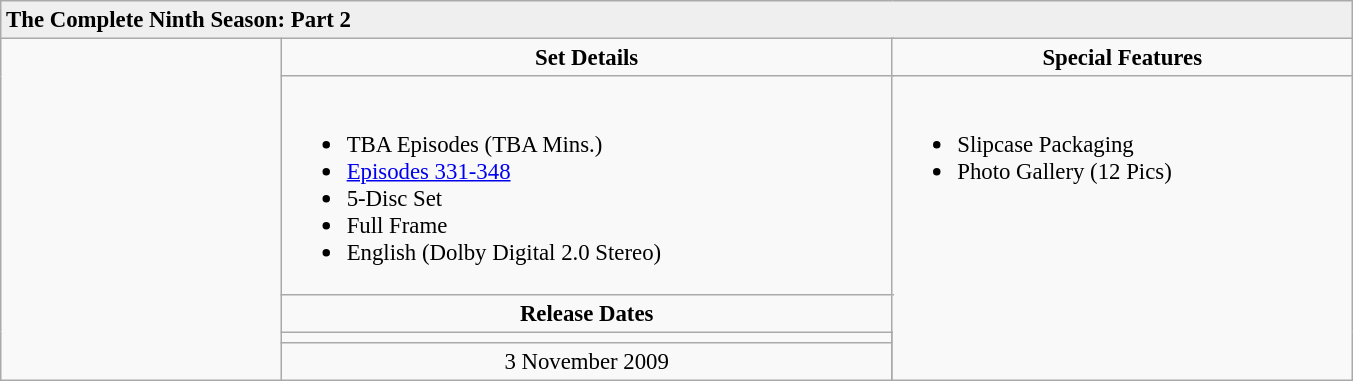<table class="wikitable" style="font-size: 95%;">
<tr style="background:#EFEFEF">
<td colspan="5"><strong>The Complete Ninth Season: Part 2</strong></td>
</tr>
<tr>
<td rowspan="6" align="center" width="180"></td>
<td align="center" width="350" colspan="3"><strong>Set Details</strong></td>
<td width="250" align="center"><strong>Special Features</strong></td>
</tr>
<tr valign="top">
<td colspan="3" align="left" width="400"><br><ul><li>TBA Episodes (TBA Mins.)</li><li><a href='#'>Episodes 331-348</a></li><li>5-Disc Set</li><li>Full Frame</li><li>English (Dolby Digital 2.0 Stereo)</li></ul></td>
<td rowspan="4" align="left" width="300"><br><ul><li>Slipcase Packaging</li><li>Photo Gallery (12 Pics)</li></ul></td>
</tr>
<tr>
<td colspan="3" align="center"><strong>Release Dates</strong></td>
</tr>
<tr>
<td align="center"></td>
</tr>
<tr>
<td align="center">3 November 2009</td>
</tr>
</table>
